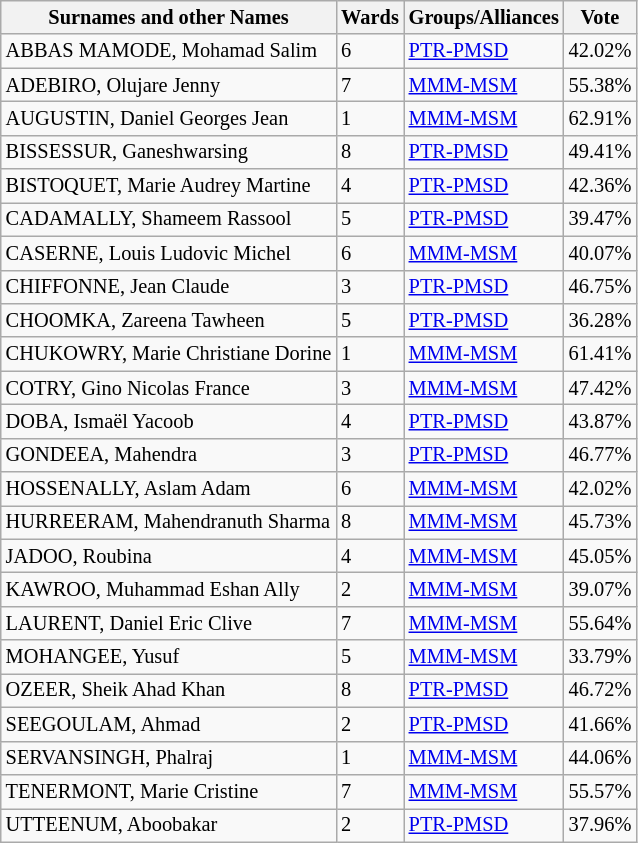<table class="wikitable" style="font-size:85%;">
<tr>
<th>Surnames and other Names</th>
<th>Wards</th>
<th>Groups/Alliances</th>
<th>Vote</th>
</tr>
<tr>
<td>ABBAS MAMODE, Mohamad Salim</td>
<td>6</td>
<td><a href='#'>PTR-PMSD</a></td>
<td>42.02%</td>
</tr>
<tr>
<td>ADEBIRO, Olujare Jenny</td>
<td>7</td>
<td><a href='#'>MMM-MSM</a></td>
<td>55.38%</td>
</tr>
<tr>
<td>AUGUSTIN, Daniel Georges Jean</td>
<td>1</td>
<td><a href='#'>MMM-MSM</a></td>
<td>62.91%</td>
</tr>
<tr>
<td>BISSESSUR, Ganeshwarsing</td>
<td>8</td>
<td><a href='#'>PTR-PMSD</a></td>
<td>49.41%</td>
</tr>
<tr>
<td>BISTOQUET, Marie Audrey Martine</td>
<td>4</td>
<td><a href='#'>PTR-PMSD</a></td>
<td>42.36%</td>
</tr>
<tr>
<td>CADAMALLY, Shameem Rassool</td>
<td>5</td>
<td><a href='#'>PTR-PMSD</a></td>
<td>39.47%</td>
</tr>
<tr>
<td>CASERNE, Louis Ludovic Michel</td>
<td>6</td>
<td><a href='#'>MMM-MSM</a></td>
<td>40.07%</td>
</tr>
<tr>
<td>CHIFFONNE, Jean Claude</td>
<td>3</td>
<td><a href='#'>PTR-PMSD</a></td>
<td>46.75%</td>
</tr>
<tr>
<td>CHOOMKA, Zareena Tawheen</td>
<td>5</td>
<td><a href='#'>PTR-PMSD</a></td>
<td>36.28%</td>
</tr>
<tr>
<td>CHUKOWRY, Marie Christiane Dorine</td>
<td>1</td>
<td><a href='#'>MMM-MSM</a></td>
<td>61.41%</td>
</tr>
<tr>
<td>COTRY, Gino Nicolas France</td>
<td>3</td>
<td><a href='#'>MMM-MSM</a></td>
<td>47.42%</td>
</tr>
<tr>
<td>DOBA, Ismaël Yacoob</td>
<td>4</td>
<td><a href='#'>PTR-PMSD</a></td>
<td>43.87%</td>
</tr>
<tr>
<td>GONDEEA, Mahendra</td>
<td>3</td>
<td><a href='#'>PTR-PMSD</a></td>
<td>46.77%</td>
</tr>
<tr>
<td>HOSSENALLY, Aslam Adam</td>
<td>6</td>
<td><a href='#'>MMM-MSM</a></td>
<td>42.02%</td>
</tr>
<tr>
<td>HURREERAM, Mahendranuth Sharma</td>
<td>8</td>
<td><a href='#'>MMM-MSM</a></td>
<td>45.73%</td>
</tr>
<tr>
<td>JADOO, Roubina</td>
<td>4</td>
<td><a href='#'>MMM-MSM</a></td>
<td>45.05%</td>
</tr>
<tr>
<td>KAWROO, Muhammad Eshan Ally</td>
<td>2</td>
<td><a href='#'>MMM-MSM</a></td>
<td>39.07%</td>
</tr>
<tr>
<td>LAURENT, Daniel Eric Clive</td>
<td>7</td>
<td><a href='#'>MMM-MSM</a></td>
<td>55.64%</td>
</tr>
<tr>
<td>MOHANGEE, Yusuf</td>
<td>5</td>
<td><a href='#'>MMM-MSM</a></td>
<td>33.79%</td>
</tr>
<tr>
<td>OZEER, Sheik Ahad Khan</td>
<td>8</td>
<td><a href='#'>PTR-PMSD</a></td>
<td>46.72%</td>
</tr>
<tr>
<td>SEEGOULAM, Ahmad</td>
<td>2</td>
<td><a href='#'>PTR-PMSD</a></td>
<td>41.66%</td>
</tr>
<tr>
<td>SERVANSINGH, Phalraj</td>
<td>1</td>
<td><a href='#'>MMM-MSM</a></td>
<td>44.06%</td>
</tr>
<tr>
<td>TENERMONT, Marie Cristine</td>
<td>7</td>
<td><a href='#'>MMM-MSM</a></td>
<td>55.57%</td>
</tr>
<tr>
<td>UTTEENUM, Aboobakar</td>
<td>2</td>
<td><a href='#'>PTR-PMSD</a></td>
<td>37.96%</td>
</tr>
</table>
